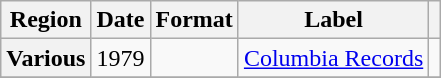<table class="wikitable plainrowheaders">
<tr>
<th scope="col">Region</th>
<th scope="col">Date</th>
<th scope="col">Format</th>
<th scope="col">Label</th>
<th scope="col"></th>
</tr>
<tr>
<th scope="row">Various</th>
<td>1979</td>
<td></td>
<td><a href='#'>Columbia Records</a></td>
<td style="text-align:center;"></td>
</tr>
<tr>
</tr>
</table>
